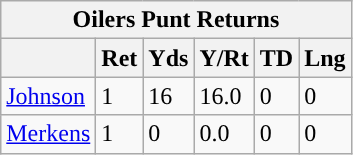<table class="wikitable">
<tr>
<th colspan="6">Oilers Punt Returns</th>
</tr>
<tr>
<th></th>
<th>Ret</th>
<th>Yds</th>
<th>Y/Rt</th>
<th>TD</th>
<th>Lng</th>
</tr>
<tr>
<td><a href='#'>Johnson</a></td>
<td>1</td>
<td>16</td>
<td>16.0</td>
<td>0</td>
<td>0</td>
</tr>
<tr>
<td><a href='#'>Merkens</a></td>
<td>1</td>
<td>0</td>
<td>0.0</td>
<td>0</td>
<td>0</td>
</tr>
</table>
